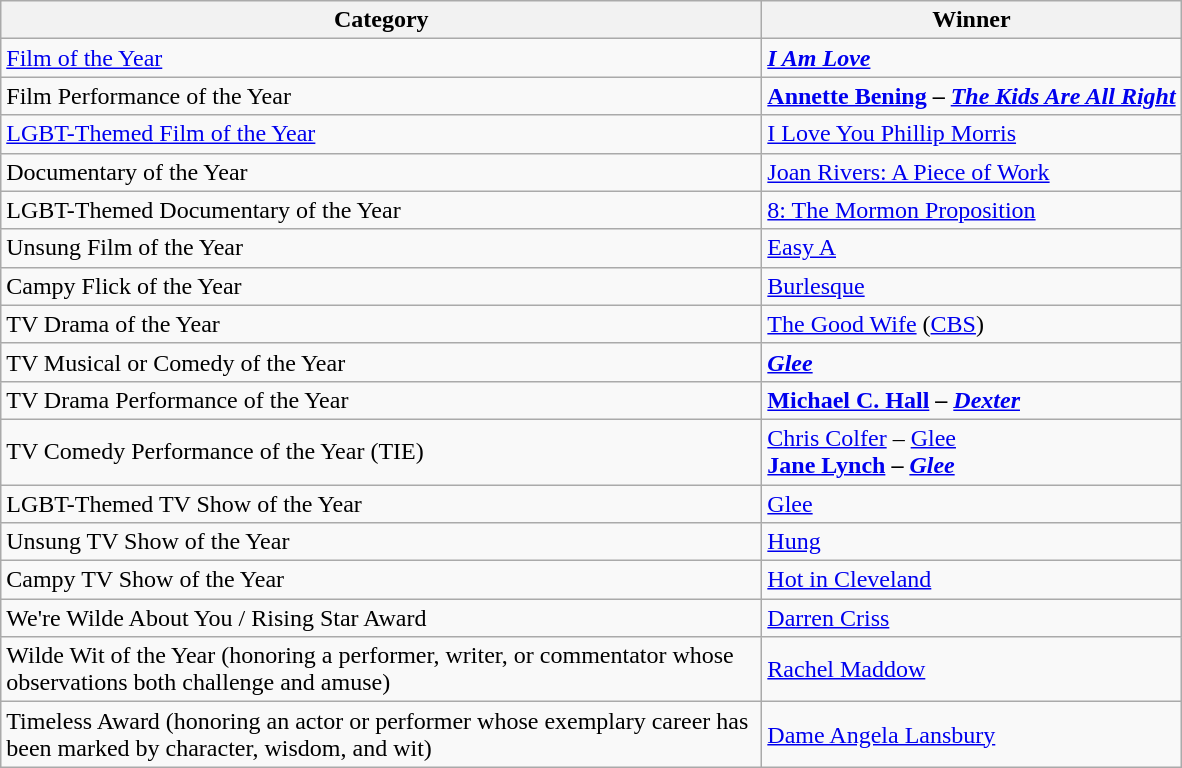<table class="wikitable">
<tr>
<th width="500">Category</th>
<th>Winner</th>
</tr>
<tr>
<td><a href='#'>Film of the Year</a></td>
<td><strong><em><a href='#'>I Am Love</a></em></strong></td>
</tr>
<tr>
<td>Film Performance of the Year</td>
<td><strong><a href='#'>Annette Bening</a> – <em><a href='#'>The Kids Are All Right</a><strong><em></td>
</tr>
<tr>
<td><a href='#'>LGBT-Themed Film of the Year</a></td>
<td></em></strong><a href='#'>I Love You Phillip Morris</a><strong><em></td>
</tr>
<tr>
<td>Documentary of the Year</td>
<td></em></strong><a href='#'>Joan Rivers: A Piece of Work</a><strong><em></td>
</tr>
<tr>
<td>LGBT-Themed Documentary of the Year</td>
<td></em></strong><a href='#'>8: The Mormon Proposition</a><strong><em></td>
</tr>
<tr>
<td>Unsung Film of the Year</td>
<td></em></strong><a href='#'>Easy A</a><strong><em></td>
</tr>
<tr>
<td>Campy Flick of the Year</td>
<td></em></strong><a href='#'>Burlesque</a><strong><em></td>
</tr>
<tr>
<td>TV Drama of the Year</td>
<td></em></strong><a href='#'>The Good Wife</a></em> (<a href='#'>CBS</a>)</strong></td>
</tr>
<tr>
<td>TV Musical or Comedy of the Year</td>
<td><strong><em><a href='#'>Glee</a></em></strong></td>
</tr>
<tr>
<td>TV Drama Performance of the Year</td>
<td><strong><a href='#'>Michael C. Hall</a> – <em><a href='#'>Dexter</a><strong><em></td>
</tr>
<tr>
<td>TV Comedy Performance of the Year </strong>(TIE)<strong></td>
<td></strong><a href='#'>Chris Colfer</a> – </em><a href='#'>Glee</a></em></strong> <br> <strong><a href='#'>Jane Lynch</a> – <em><a href='#'>Glee</a><strong><em></td>
</tr>
<tr>
<td>LGBT-Themed TV Show of the Year</td>
<td></em></strong><a href='#'>Glee</a><strong><em></td>
</tr>
<tr>
<td>Unsung TV Show of the Year</td>
<td></em></strong><a href='#'>Hung</a><strong><em></td>
</tr>
<tr>
<td>Campy TV Show of the Year</td>
<td></em></strong><a href='#'>Hot in Cleveland</a><strong><em></td>
</tr>
<tr>
<td>We're Wilde About You / Rising Star Award</td>
<td></strong><a href='#'>Darren Criss</a><strong></td>
</tr>
<tr>
<td>Wilde Wit of the Year (honoring a performer, writer, or commentator whose observations both challenge and amuse)</td>
<td></strong><a href='#'>Rachel Maddow</a><strong></td>
</tr>
<tr>
<td>Timeless Award (honoring an actor or performer whose exemplary career has been marked by character, wisdom, and wit)</td>
<td></strong><a href='#'>Dame Angela Lansbury</a><strong></td>
</tr>
</table>
